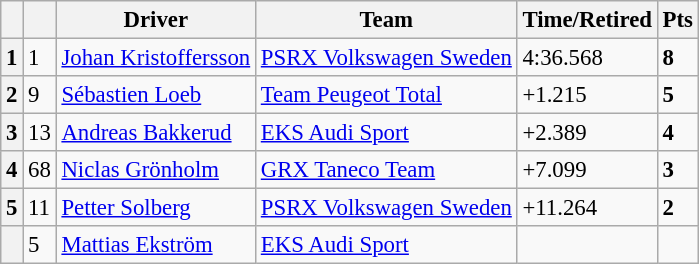<table class=wikitable style="font-size:95%">
<tr>
<th></th>
<th></th>
<th>Driver</th>
<th>Team</th>
<th>Time/Retired</th>
<th>Pts</th>
</tr>
<tr>
<th>1</th>
<td>1</td>
<td> <a href='#'>Johan Kristoffersson</a></td>
<td><a href='#'>PSRX Volkswagen Sweden</a></td>
<td>4:36.568</td>
<td><strong>8</strong></td>
</tr>
<tr>
<th>2</th>
<td>9</td>
<td> <a href='#'>Sébastien Loeb</a></td>
<td><a href='#'>Team Peugeot Total</a></td>
<td>+1.215</td>
<td><strong>5</strong></td>
</tr>
<tr>
<th>3</th>
<td>13</td>
<td> <a href='#'>Andreas Bakkerud</a></td>
<td><a href='#'>EKS Audi Sport</a></td>
<td>+2.389</td>
<td><strong>4</strong></td>
</tr>
<tr>
<th>4</th>
<td>68</td>
<td> <a href='#'>Niclas Grönholm</a></td>
<td><a href='#'>GRX Taneco Team</a></td>
<td>+7.099</td>
<td><strong>3</strong></td>
</tr>
<tr>
<th>5</th>
<td>11</td>
<td> <a href='#'>Petter Solberg</a></td>
<td><a href='#'>PSRX Volkswagen Sweden</a></td>
<td>+11.264</td>
<td><strong>2</strong></td>
</tr>
<tr>
<th></th>
<td>5</td>
<td> <a href='#'>Mattias Ekström</a></td>
<td><a href='#'>EKS Audi Sport</a></td>
<td></td>
<td></td>
</tr>
</table>
